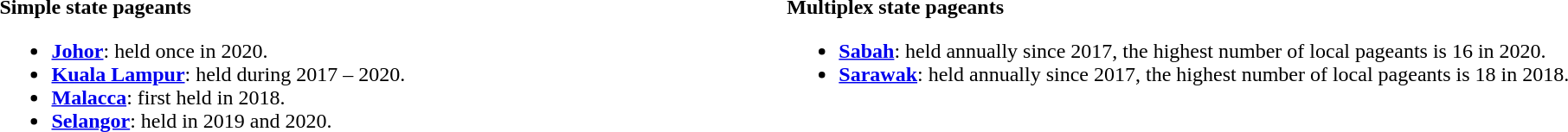<table>
<tr>
<td valign="top" width="300px"><br><strong>Simple state pageants</strong><ul><li><strong><a href='#'>Johor</a></strong>: held once in 2020.</li><li><strong><a href='#'>Kuala Lampur</a></strong>: held during 2017 – 2020.</li><li><strong><a href='#'>Malacca</a></strong>: first held in 2018.</li><li><strong><a href='#'>Selangor</a></strong>: held in 2019 and 2020.</li></ul></td>
<td valign="top" width="50%"><br><strong>Multiplex state pageants</strong><ul><li><strong><a href='#'>Sabah</a></strong>: held annually since 2017, the highest number of local pageants is 16 in 2020.</li><li><strong><a href='#'>Sarawak</a></strong>: held annually since 2017, the highest number of local pageants is 18 in 2018.</li></ul></td>
</tr>
</table>
